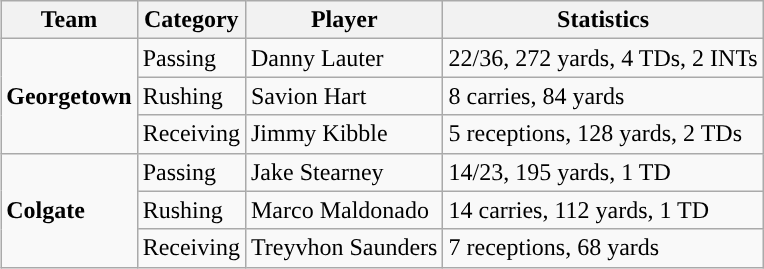<table class="wikitable" style="float: right;">
<tr>
<th>Team</th>
<th>Category</th>
<th>Player</th>
<th>Statistics</th>
</tr>
<tr>
<td rowspan=3><strong>Georgetown</strong></td>
<td>Passing</td>
<td>Danny Lauter</td>
<td>22/36, 272 yards, 4 TDs, 2 INTs</td>
</tr>
<tr>
<td>Rushing</td>
<td>Savion Hart</td>
<td>8 carries, 84 yards</td>
</tr>
<tr>
<td>Receiving</td>
<td>Jimmy Kibble</td>
<td>5 receptions, 128 yards, 2 TDs</td>
</tr>
<tr>
<td rowspan=3><strong>Colgate</strong></td>
<td>Passing</td>
<td>Jake Stearney</td>
<td>14/23, 195 yards, 1 TD</td>
</tr>
<tr>
<td>Rushing</td>
<td>Marco Maldonado</td>
<td>14 carries, 112 yards, 1 TD</td>
</tr>
<tr>
<td>Receiving</td>
<td>Treyvhon Saunders</td>
<td>7 receptions, 68 yards</td>
</tr>
</table>
